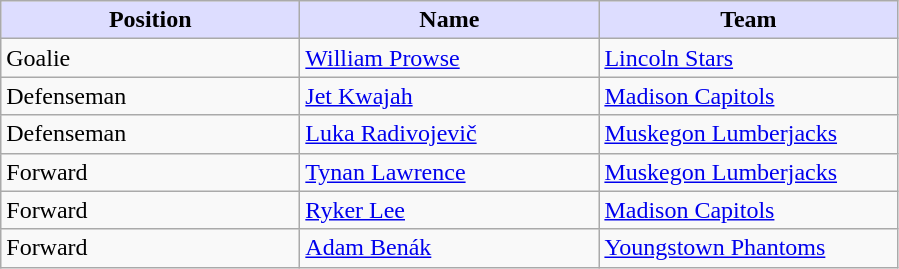<table class="wikitable">
<tr>
<th style="background:#ddf; width: 12em;">Position</th>
<th style="background:#ddf; width: 12em;">Name</th>
<th style="background:#ddf; width: 12em;">Team</th>
</tr>
<tr>
<td>Goalie</td>
<td><a href='#'>William Prowse</a></td>
<td><a href='#'>Lincoln Stars</a></td>
</tr>
<tr>
<td>Defenseman</td>
<td><a href='#'>Jet Kwajah</a></td>
<td><a href='#'>Madison Capitols</a></td>
</tr>
<tr>
<td>Defenseman</td>
<td><a href='#'>Luka Radivojevič</a></td>
<td><a href='#'>Muskegon Lumberjacks</a></td>
</tr>
<tr>
<td>Forward</td>
<td><a href='#'>Tynan Lawrence</a></td>
<td><a href='#'>Muskegon Lumberjacks</a></td>
</tr>
<tr>
<td>Forward</td>
<td><a href='#'>Ryker Lee</a></td>
<td><a href='#'>Madison Capitols</a></td>
</tr>
<tr>
<td>Forward</td>
<td><a href='#'>Adam Benák</a></td>
<td><a href='#'>Youngstown Phantoms</a></td>
</tr>
</table>
